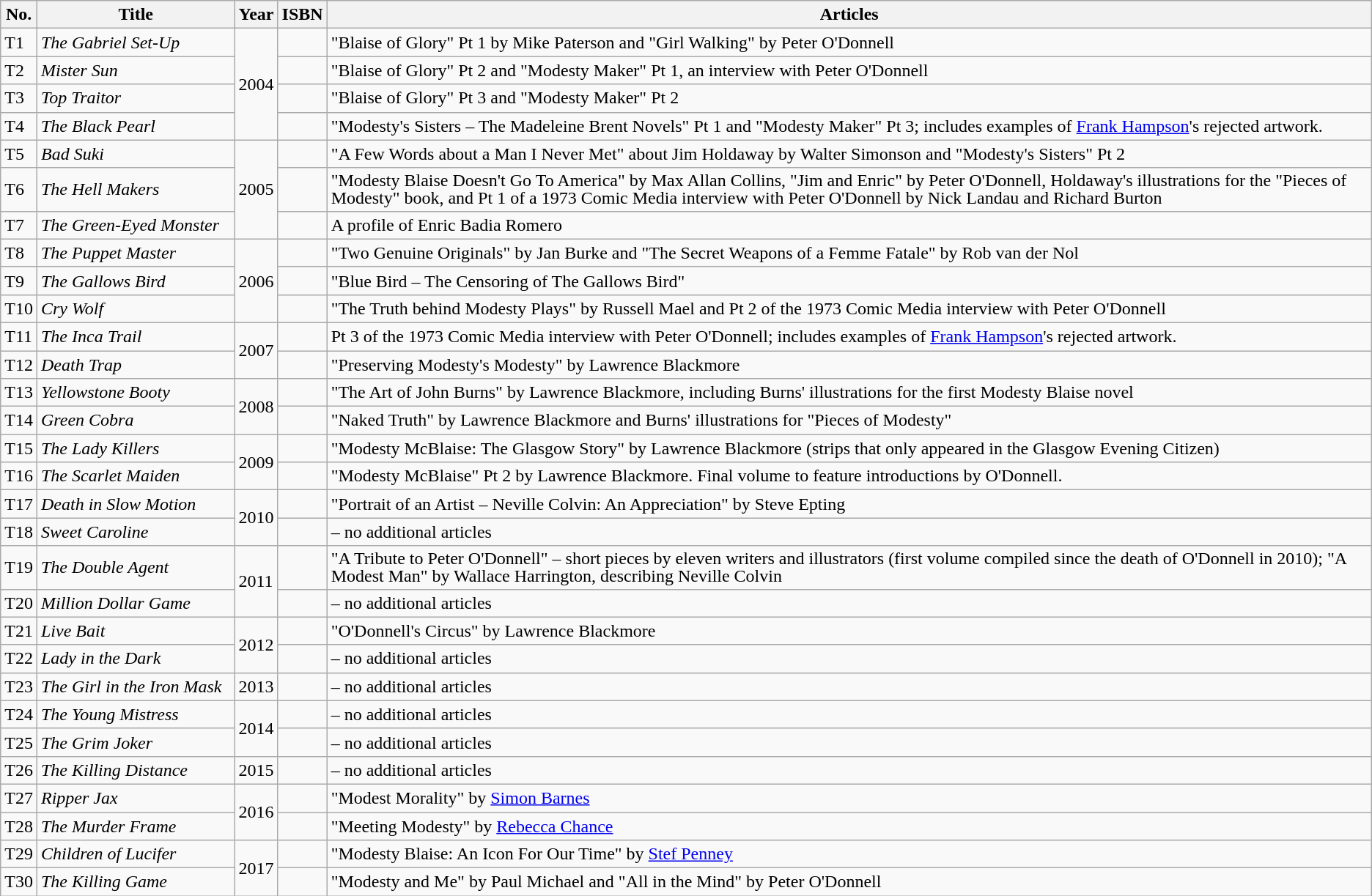<table class="wikitable">
<tr>
<th>No.</th>
<th>Title</th>
<th>Year</th>
<th>ISBN</th>
<th>Articles</th>
</tr>
<tr>
<td>T1</td>
<td><em>The Gabriel Set-Up</em></td>
<td rowspan="4">2004</td>
<td></td>
<td>"Blaise of Glory" Pt 1 by Mike Paterson and "Girl Walking" by Peter O'Donnell</td>
</tr>
<tr>
<td>T2</td>
<td><em>Mister Sun</em></td>
<td></td>
<td>"Blaise of Glory" Pt 2 and "Modesty Maker" Pt 1, an interview with Peter O'Donnell</td>
</tr>
<tr>
<td>T3</td>
<td><em>Top Traitor</em></td>
<td></td>
<td>"Blaise of Glory" Pt 3 and "Modesty Maker" Pt 2</td>
</tr>
<tr>
<td>T4</td>
<td><em>The Black Pearl</em></td>
<td></td>
<td>"Modesty's Sisters – The Madeleine Brent Novels" Pt 1 and "Modesty Maker" Pt 3; includes examples of <a href='#'>Frank Hampson</a>'s rejected artwork.</td>
</tr>
<tr>
<td>T5</td>
<td><em>Bad Suki</em></td>
<td rowspan="3">2005</td>
<td></td>
<td>"A Few Words about a Man I Never Met" about Jim Holdaway by Walter Simonson and "Modesty's Sisters" Pt 2</td>
</tr>
<tr>
<td>T6</td>
<td><em>The Hell Makers</em></td>
<td></td>
<td style="line-height: 12pt">"Modesty Blaise Doesn't Go To America" by Max Allan Collins, "Jim and Enric" by Peter O'Donnell, Holdaway's illustrations for the  "Pieces of Modesty" book, and Pt 1 of a 1973 Comic Media interview with Peter O'Donnell by Nick Landau and Richard Burton</td>
</tr>
<tr>
<td>T7</td>
<td><em>The Green-Eyed Monster</em></td>
<td></td>
<td>A profile of Enric Badia Romero</td>
</tr>
<tr>
<td>T8</td>
<td><em>The Puppet Master</em></td>
<td rowspan="3">2006</td>
<td></td>
<td>"Two Genuine Originals" by Jan Burke and "The Secret Weapons of a Femme Fatale" by Rob van der Nol</td>
</tr>
<tr>
<td>T9</td>
<td><em>The Gallows Bird</em></td>
<td></td>
<td>"Blue Bird – The Censoring of The Gallows Bird"</td>
</tr>
<tr>
<td>T10</td>
<td><em>Cry Wolf</em></td>
<td></td>
<td>"The Truth behind Modesty Plays" by Russell Mael and Pt 2 of the 1973 Comic Media interview with Peter O'Donnell</td>
</tr>
<tr>
<td>T11</td>
<td><em>The Inca Trail</em></td>
<td rowspan="2">2007</td>
<td></td>
<td>Pt 3 of the 1973 Comic Media interview with Peter O'Donnell; includes examples of <a href='#'>Frank Hampson</a>'s rejected artwork.</td>
</tr>
<tr>
<td>T12</td>
<td><em>Death Trap</em></td>
<td></td>
<td>"Preserving Modesty's Modesty" by Lawrence Blackmore</td>
</tr>
<tr>
<td>T13</td>
<td><em>Yellowstone Booty</em></td>
<td rowspan="2">2008</td>
<td></td>
<td>"The Art of John Burns" by Lawrence Blackmore, including Burns' illustrations for the first Modesty Blaise novel</td>
</tr>
<tr>
<td>T14</td>
<td><em>Green Cobra</em></td>
<td></td>
<td>"Naked Truth" by Lawrence Blackmore and Burns' illustrations for "Pieces of Modesty"</td>
</tr>
<tr>
<td>T15</td>
<td><em>The Lady Killers</em></td>
<td rowspan="2">2009</td>
<td></td>
<td>"Modesty McBlaise: The Glasgow Story" by Lawrence Blackmore (strips that only appeared in the Glasgow Evening Citizen)</td>
</tr>
<tr>
<td>T16</td>
<td><em>The Scarlet Maiden</em></td>
<td></td>
<td>"Modesty McBlaise" Pt 2 by Lawrence Blackmore. Final volume to feature introductions by O'Donnell.</td>
</tr>
<tr>
<td>T17</td>
<td><em>Death in Slow Motion</em></td>
<td rowspan="2">2010</td>
<td></td>
<td>"Portrait of an Artist – Neville Colvin: An Appreciation" by Steve Epting</td>
</tr>
<tr>
<td>T18</td>
<td><em>Sweet Caroline</em></td>
<td></td>
<td>– no additional articles</td>
</tr>
<tr>
<td>T19</td>
<td><em>The Double Agent</em></td>
<td rowspan="2">2011</td>
<td></td>
<td style="line-height: 12pt">"A Tribute to Peter O'Donnell" – short pieces by eleven writers and illustrators (first volume compiled since the death of O'Donnell in 2010); "A Modest Man" by Wallace Harrington, describing Neville Colvin</td>
</tr>
<tr>
<td>T20</td>
<td><em>Million Dollar Game</em></td>
<td></td>
<td>– no additional articles</td>
</tr>
<tr>
<td>T21</td>
<td><em>Live Bait</em></td>
<td rowspan="2">2012</td>
<td></td>
<td>"O'Donnell's Circus" by Lawrence Blackmore</td>
</tr>
<tr>
<td>T22</td>
<td><em>Lady in the Dark</em></td>
<td></td>
<td>– no additional articles</td>
</tr>
<tr>
<td>T23</td>
<td><em>The Girl in the Iron Mask  </em></td>
<td rowspan="1">2013</td>
<td></td>
<td>– no additional articles</td>
</tr>
<tr>
<td>T24</td>
<td><em>The Young Mistress</em></td>
<td rowspan="2">2014</td>
<td></td>
<td>– no additional articles</td>
</tr>
<tr>
<td>T25</td>
<td><em>The Grim Joker</em></td>
<td></td>
<td>– no additional articles</td>
</tr>
<tr>
<td>T26</td>
<td><em>The Killing Distance</em></td>
<td>2015</td>
<td></td>
<td>– no additional articles</td>
</tr>
<tr>
<td>T27</td>
<td><em>Ripper Jax</em></td>
<td rowspan="2">2016</td>
<td></td>
<td>"Modest Morality" by <a href='#'>Simon Barnes</a></td>
</tr>
<tr>
<td>T28</td>
<td><em>The Murder Frame</em></td>
<td></td>
<td>"Meeting Modesty" by <a href='#'>Rebecca Chance</a></td>
</tr>
<tr>
<td>T29</td>
<td><em>Children of Lucifer</em></td>
<td rowspan="2">2017</td>
<td></td>
<td>"Modesty Blaise: An Icon For Our Time" by <a href='#'>Stef Penney</a></td>
</tr>
<tr>
<td>T30</td>
<td><em>The Killing Game</em></td>
<td></td>
<td>"Modesty and Me" by Paul Michael and "All in the Mind" by Peter O'Donnell</td>
</tr>
</table>
